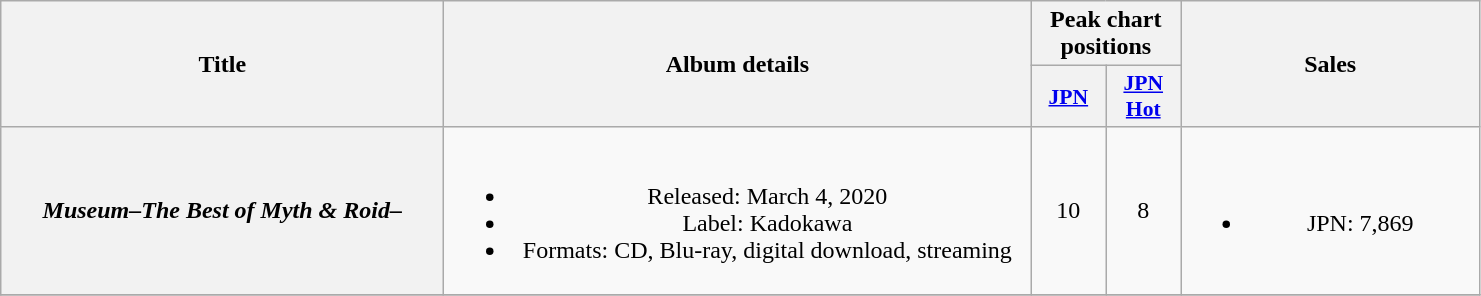<table class="wikitable plainrowheaders" style="text-align:center;">
<tr>
<th scope="col" rowspan="2" style="width:18em;">Title</th>
<th scope="col" rowspan="2" style="width:24em;">Album details</th>
<th scope="col" colspan="2">Peak chart positions</th>
<th scope="col" rowspan="2" style="width:12em;">Sales</th>
</tr>
<tr>
<th scope="col" style="width:3em;font-size:90%;"><a href='#'>JPN</a><br></th>
<th scope="col" style="width:3em;font-size:90%;"><a href='#'>JPN<br>Hot</a><br></th>
</tr>
<tr>
<th scope="row"><em>Museum–The Best of Myth & Roid–</em></th>
<td><br><ul><li>Released: March 4, 2020</li><li>Label: Kadokawa</li><li>Formats: CD, Blu-ray, digital download, streaming</li></ul></td>
<td>10</td>
<td>8</td>
<td><br><ul><li>JPN: 7,869</li></ul></td>
</tr>
<tr>
</tr>
</table>
